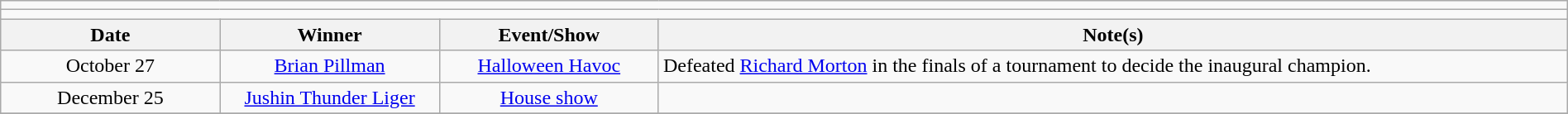<table class="wikitable" style="text-align:center; width:100%;">
<tr>
<td colspan="5"></td>
</tr>
<tr>
<td colspan="5"><strong></strong></td>
</tr>
<tr>
<th width=14%>Date</th>
<th width=14%>Winner</th>
<th width=14%>Event/Show</th>
<th width=58%>Note(s)</th>
</tr>
<tr>
<td>October 27</td>
<td><a href='#'>Brian Pillman</a></td>
<td><a href='#'>Halloween Havoc</a></td>
<td align=left>Defeated <a href='#'>Richard Morton</a> in the finals of a tournament to decide the inaugural champion.</td>
</tr>
<tr>
<td>December 25</td>
<td><a href='#'>Jushin Thunder Liger</a></td>
<td><a href='#'>House show</a></td>
<td align=left></td>
</tr>
<tr>
</tr>
</table>
